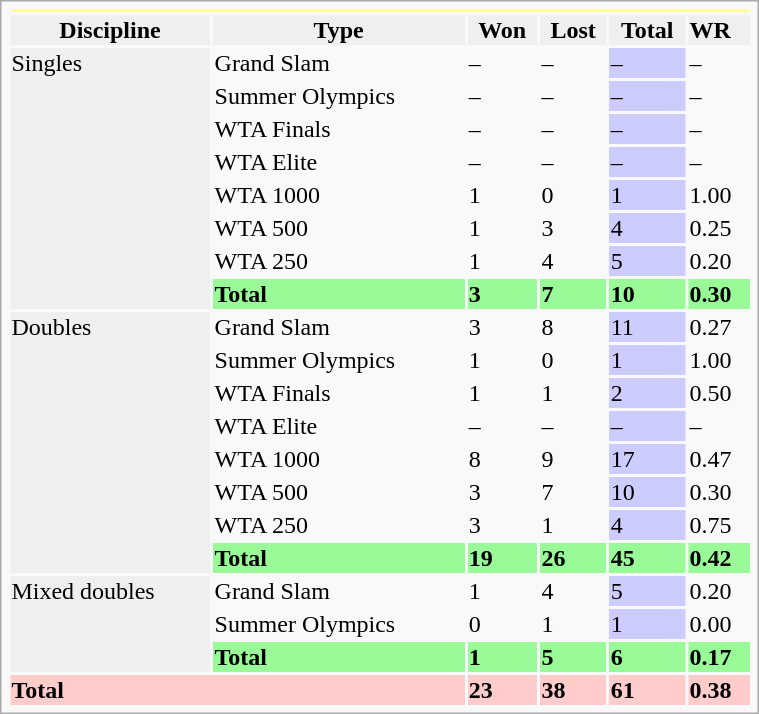<table class="infobox vcard vevent nowrap" width=40%>
<tr bgcolor=FFFF99>
<th colspan=6></th>
</tr>
<tr style=background:#efefef;font-weight:bold>
<th>Discipline</th>
<th>Type</th>
<th>Won</th>
<th>Lost</th>
<th>Total</th>
<td>WR</td>
</tr>
<tr>
<td rowspan="8" bgcolor="efefef">Singles</td>
<td>Grand Slam</td>
<td>–</td>
<td>–</td>
<td bgcolor=CCCCFF>–</td>
<td>–</td>
</tr>
<tr>
<td>Summer Olympics</td>
<td>–</td>
<td>–</td>
<td bgcolor=CCCCFF>–</td>
<td>–</td>
</tr>
<tr>
<td>WTA Finals</td>
<td>–</td>
<td>–</td>
<td bgcolor=CCCCFF>–</td>
<td>–</td>
</tr>
<tr>
<td>WTA Elite</td>
<td>–</td>
<td>–</td>
<td bgcolor=CCCCFF>–</td>
<td>–</td>
</tr>
<tr>
<td>WTA 1000</td>
<td>1</td>
<td>0</td>
<td bgcolor="CCCCFF">1</td>
<td>1.00</td>
</tr>
<tr>
<td>WTA 500</td>
<td>1</td>
<td>3</td>
<td bgcolor="CCCCFF">4</td>
<td>0.25</td>
</tr>
<tr>
<td>WTA 250</td>
<td>1</td>
<td>4</td>
<td bgcolor=CCCCFF>5</td>
<td>0.20</td>
</tr>
<tr style=background:#98FB98;font-weight:bold>
<td>Total</td>
<td><strong>3</strong></td>
<td><strong>7</strong></td>
<td><strong>10</strong></td>
<td><strong>0.30</strong></td>
</tr>
<tr>
<td rowspan="8" bgcolor="efefef">Doubles</td>
<td>Grand Slam</td>
<td>3</td>
<td>8</td>
<td bgcolor="CCCCFF">11</td>
<td>0.27</td>
</tr>
<tr>
<td>Summer Olympics</td>
<td>1</td>
<td>0</td>
<td bgcolor=CCCCFF>1</td>
<td>1.00</td>
</tr>
<tr>
<td>WTA Finals</td>
<td>1</td>
<td>1</td>
<td bgcolor=CCCCFF>2</td>
<td>0.50</td>
</tr>
<tr>
<td>WTA Elite</td>
<td>–</td>
<td>–</td>
<td bgcolor=CCCCFF>–</td>
<td>–</td>
</tr>
<tr>
<td>WTA 1000</td>
<td>8</td>
<td>9</td>
<td bgcolor="CCCCFF">17</td>
<td>0.47</td>
</tr>
<tr>
<td>WTA 500</td>
<td>3</td>
<td>7</td>
<td bgcolor="CCCCFF">10</td>
<td>0.30</td>
</tr>
<tr>
<td>WTA 250</td>
<td>3</td>
<td>1</td>
<td bgcolor=CCCCFF>4</td>
<td>0.75</td>
</tr>
<tr style=background:#98FB98;font-weight:bold>
<td><strong>Total</strong></td>
<td><strong>19</strong></td>
<td><strong>26</strong></td>
<td><strong>45</strong></td>
<td><strong>0.42</strong></td>
</tr>
<tr>
<td rowspan="3" bgcolor=efefef>Mixed doubles</td>
<td>Grand Slam</td>
<td>1</td>
<td>4</td>
<td bgcolor="CCCCFF">5</td>
<td>0.20</td>
</tr>
<tr>
<td>Summer Olympics</td>
<td>0</td>
<td>1</td>
<td bgcolor="CCCCFF">1</td>
<td>0.00</td>
</tr>
<tr style=background:#98FB98;font-weight:bold>
<td><strong>Total</strong></td>
<td>1</td>
<td>5</td>
<td>6</td>
<td>0.17</td>
</tr>
<tr style=background:#FCC;font-weight:bold>
<td colspan="2"><strong>Total</strong></td>
<td>23</td>
<td>38</td>
<td>61</td>
<td>0.38</td>
</tr>
</table>
